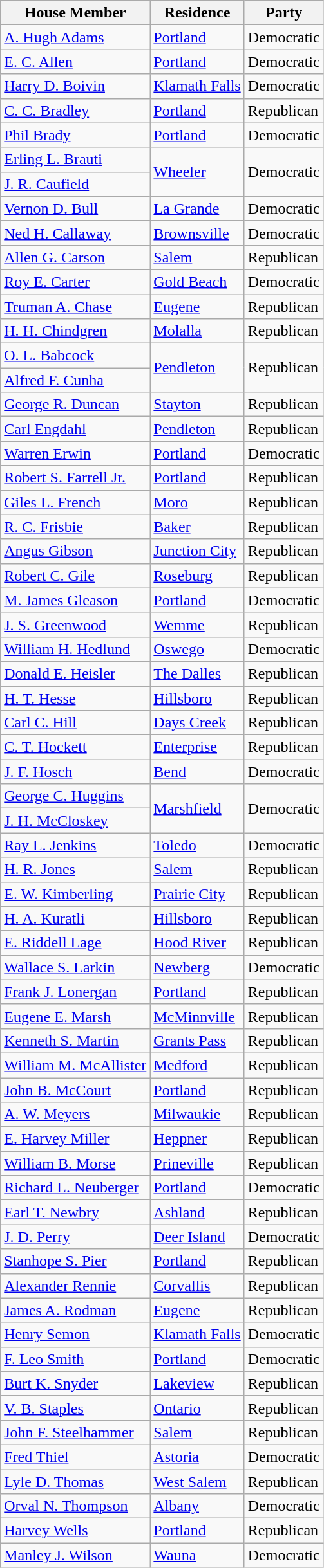<table class="wikitable">
<tr>
<th>House Member</th>
<th>Residence</th>
<th>Party</th>
</tr>
<tr>
<td><a href='#'>A. Hugh Adams</a></td>
<td><a href='#'>Portland</a></td>
<td>Democratic</td>
</tr>
<tr>
<td><a href='#'>E. C. Allen</a></td>
<td><a href='#'>Portland</a></td>
<td>Democratic</td>
</tr>
<tr>
<td><a href='#'>Harry D. Boivin</a></td>
<td><a href='#'>Klamath Falls</a></td>
<td>Democratic</td>
</tr>
<tr>
<td><a href='#'>C. C. Bradley</a></td>
<td><a href='#'>Portland</a></td>
<td>Republican</td>
</tr>
<tr>
<td><a href='#'>Phil Brady</a></td>
<td><a href='#'>Portland</a></td>
<td>Democratic</td>
</tr>
<tr>
<td><a href='#'>Erling L. Brauti</a></td>
<td rowspan="2"><a href='#'>Wheeler</a></td>
<td rowspan="2" >Democratic</td>
</tr>
<tr>
<td><a href='#'>J. R. Caufield</a></td>
</tr>
<tr>
<td><a href='#'>Vernon D. Bull</a></td>
<td><a href='#'>La Grande</a></td>
<td>Democratic</td>
</tr>
<tr>
<td><a href='#'>Ned H. Callaway</a></td>
<td><a href='#'>Brownsville</a></td>
<td>Democratic</td>
</tr>
<tr>
<td><a href='#'>Allen G. Carson</a></td>
<td><a href='#'>Salem</a></td>
<td>Republican</td>
</tr>
<tr>
<td><a href='#'>Roy E. Carter</a></td>
<td><a href='#'>Gold Beach</a></td>
<td>Democratic</td>
</tr>
<tr>
<td><a href='#'>Truman A. Chase</a></td>
<td><a href='#'>Eugene</a></td>
<td>Republican</td>
</tr>
<tr>
<td><a href='#'>H. H. Chindgren</a></td>
<td><a href='#'>Molalla</a></td>
<td>Republican</td>
</tr>
<tr>
<td><a href='#'>O. L. Babcock</a></td>
<td rowspan="2"><a href='#'>Pendleton</a></td>
<td rowspan="2" >Republican</td>
</tr>
<tr>
<td><a href='#'>Alfred F. Cunha</a></td>
</tr>
<tr>
<td><a href='#'>George R. Duncan</a></td>
<td><a href='#'>Stayton</a></td>
<td>Republican</td>
</tr>
<tr>
<td><a href='#'>Carl Engdahl</a></td>
<td><a href='#'>Pendleton</a></td>
<td>Republican</td>
</tr>
<tr>
<td><a href='#'>Warren Erwin</a></td>
<td><a href='#'>Portland</a></td>
<td>Democratic</td>
</tr>
<tr>
<td><a href='#'>Robert S. Farrell Jr.</a></td>
<td><a href='#'>Portland</a></td>
<td>Republican</td>
</tr>
<tr>
<td><a href='#'>Giles L. French</a></td>
<td><a href='#'>Moro</a></td>
<td>Republican</td>
</tr>
<tr>
<td><a href='#'>R. C. Frisbie</a></td>
<td><a href='#'>Baker</a></td>
<td>Republican</td>
</tr>
<tr>
<td><a href='#'>Angus Gibson</a></td>
<td><a href='#'>Junction City</a></td>
<td>Republican</td>
</tr>
<tr>
<td><a href='#'>Robert C. Gile</a></td>
<td><a href='#'>Roseburg</a></td>
<td>Republican</td>
</tr>
<tr>
<td><a href='#'>M. James Gleason</a></td>
<td><a href='#'>Portland</a></td>
<td>Democratic</td>
</tr>
<tr>
<td><a href='#'>J. S. Greenwood</a></td>
<td><a href='#'>Wemme</a></td>
<td>Republican</td>
</tr>
<tr>
<td><a href='#'>William H. Hedlund</a></td>
<td><a href='#'>Oswego</a></td>
<td>Democratic</td>
</tr>
<tr>
<td><a href='#'>Donald E. Heisler</a></td>
<td><a href='#'>The Dalles</a></td>
<td>Republican</td>
</tr>
<tr>
<td><a href='#'>H. T. Hesse</a></td>
<td><a href='#'>Hillsboro</a></td>
<td>Republican</td>
</tr>
<tr>
<td><a href='#'>Carl C. Hill</a></td>
<td><a href='#'>Days Creek</a></td>
<td>Republican</td>
</tr>
<tr>
<td><a href='#'>C. T. Hockett</a></td>
<td><a href='#'>Enterprise</a></td>
<td>Republican</td>
</tr>
<tr>
<td><a href='#'>J. F. Hosch</a></td>
<td><a href='#'>Bend</a></td>
<td>Democratic</td>
</tr>
<tr>
<td><a href='#'>George C. Huggins</a></td>
<td rowspan="2"><a href='#'>Marshfield</a></td>
<td rowspan="2" >Democratic</td>
</tr>
<tr>
<td><a href='#'>J. H. McCloskey</a></td>
</tr>
<tr>
<td><a href='#'>Ray L. Jenkins</a></td>
<td><a href='#'>Toledo</a></td>
<td>Democratic</td>
</tr>
<tr>
<td><a href='#'>H. R. Jones</a></td>
<td><a href='#'>Salem</a></td>
<td>Republican</td>
</tr>
<tr>
<td><a href='#'>E. W. Kimberling</a></td>
<td><a href='#'>Prairie City</a></td>
<td>Republican</td>
</tr>
<tr>
<td><a href='#'>H. A. Kuratli</a></td>
<td><a href='#'>Hillsboro</a></td>
<td>Republican</td>
</tr>
<tr>
<td><a href='#'>E. Riddell Lage</a></td>
<td><a href='#'>Hood River</a></td>
<td>Republican</td>
</tr>
<tr>
<td><a href='#'>Wallace S. Larkin</a></td>
<td><a href='#'>Newberg</a></td>
<td>Democratic</td>
</tr>
<tr>
<td><a href='#'>Frank J. Lonergan</a></td>
<td><a href='#'>Portland</a></td>
<td>Republican</td>
</tr>
<tr>
<td><a href='#'>Eugene E. Marsh</a></td>
<td><a href='#'>McMinnville</a></td>
<td>Republican</td>
</tr>
<tr>
<td><a href='#'>Kenneth S. Martin</a></td>
<td><a href='#'>Grants Pass</a></td>
<td>Republican</td>
</tr>
<tr>
<td><a href='#'>William M. McAllister</a></td>
<td><a href='#'>Medford</a></td>
<td>Republican</td>
</tr>
<tr>
<td><a href='#'>John B. McCourt</a></td>
<td><a href='#'>Portland</a></td>
<td>Republican</td>
</tr>
<tr>
<td><a href='#'>A. W. Meyers</a></td>
<td><a href='#'>Milwaukie</a></td>
<td>Republican</td>
</tr>
<tr>
<td><a href='#'>E. Harvey Miller</a></td>
<td><a href='#'>Heppner</a></td>
<td>Republican</td>
</tr>
<tr>
<td><a href='#'>William B. Morse</a></td>
<td><a href='#'>Prineville</a></td>
<td>Republican</td>
</tr>
<tr>
<td><a href='#'>Richard L. Neuberger</a></td>
<td><a href='#'>Portland</a></td>
<td>Democratic</td>
</tr>
<tr>
<td><a href='#'>Earl T. Newbry</a></td>
<td><a href='#'>Ashland</a></td>
<td>Republican</td>
</tr>
<tr>
<td><a href='#'>J. D. Perry</a></td>
<td><a href='#'>Deer Island</a></td>
<td>Democratic</td>
</tr>
<tr>
<td><a href='#'>Stanhope S. Pier</a></td>
<td><a href='#'>Portland</a></td>
<td>Republican</td>
</tr>
<tr>
<td><a href='#'>Alexander Rennie</a></td>
<td><a href='#'>Corvallis</a></td>
<td>Republican</td>
</tr>
<tr>
<td><a href='#'>James A. Rodman</a></td>
<td><a href='#'>Eugene</a></td>
<td>Republican</td>
</tr>
<tr>
<td><a href='#'>Henry Semon</a></td>
<td><a href='#'>Klamath Falls</a></td>
<td>Democratic</td>
</tr>
<tr>
<td><a href='#'>F. Leo Smith</a></td>
<td><a href='#'>Portland</a></td>
<td>Democratic</td>
</tr>
<tr>
<td><a href='#'>Burt K. Snyder</a></td>
<td><a href='#'>Lakeview</a></td>
<td>Republican</td>
</tr>
<tr>
<td><a href='#'>V. B. Staples</a></td>
<td><a href='#'>Ontario</a></td>
<td>Republican</td>
</tr>
<tr>
<td><a href='#'>John F. Steelhammer</a></td>
<td><a href='#'>Salem</a></td>
<td>Republican</td>
</tr>
<tr>
<td><a href='#'>Fred Thiel</a></td>
<td><a href='#'>Astoria</a></td>
<td>Democratic</td>
</tr>
<tr>
<td><a href='#'>Lyle D. Thomas</a></td>
<td><a href='#'>West Salem</a></td>
<td>Republican</td>
</tr>
<tr>
<td><a href='#'>Orval N. Thompson</a></td>
<td><a href='#'>Albany</a></td>
<td>Democratic</td>
</tr>
<tr>
<td><a href='#'>Harvey Wells</a></td>
<td><a href='#'>Portland</a></td>
<td>Republican</td>
</tr>
<tr>
<td><a href='#'>Manley J. Wilson</a></td>
<td><a href='#'>Wauna</a></td>
<td>Democratic</td>
</tr>
</table>
